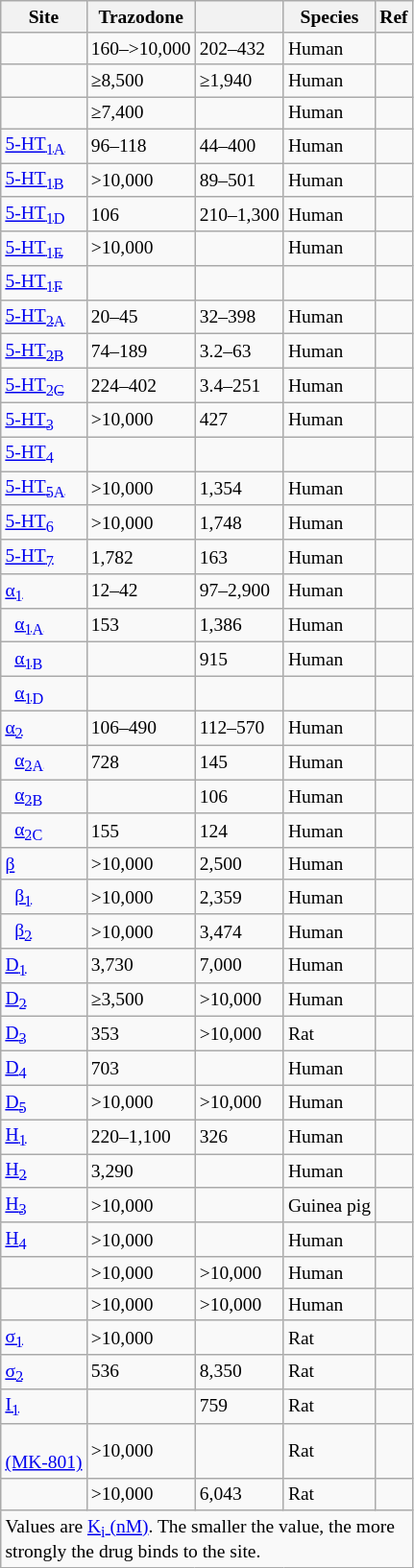<table class="wikitable floatright" style="font-size:small;">
<tr>
<th>Site</th>
<th>Trazodone</th>
<th></th>
<th>Species</th>
<th>Ref</th>
</tr>
<tr>
<td></td>
<td>160–>10,000</td>
<td>202–432</td>
<td>Human</td>
<td></td>
</tr>
<tr>
<td></td>
<td>≥8,500</td>
<td>≥1,940</td>
<td>Human</td>
<td></td>
</tr>
<tr>
<td></td>
<td>≥7,400</td>
<td></td>
<td>Human</td>
<td></td>
</tr>
<tr>
<td><a href='#'>5-HT<sub>1A</sub></a></td>
<td>96–118</td>
<td>44–400</td>
<td>Human</td>
<td></td>
</tr>
<tr>
<td><a href='#'>5-HT<sub>1B</sub></a></td>
<td>>10,000</td>
<td>89–501</td>
<td>Human</td>
<td></td>
</tr>
<tr>
<td><a href='#'>5-HT<sub>1D</sub></a></td>
<td>106</td>
<td>210–1,300</td>
<td>Human</td>
<td></td>
</tr>
<tr>
<td><a href='#'>5-HT<sub>1E</sub></a></td>
<td>>10,000</td>
<td></td>
<td>Human</td>
<td></td>
</tr>
<tr>
<td><a href='#'>5-HT<sub>1F</sub></a></td>
<td></td>
<td></td>
<td></td>
<td></td>
</tr>
<tr>
<td><a href='#'>5-HT<sub>2A</sub></a></td>
<td>20–45</td>
<td>32–398</td>
<td>Human</td>
<td></td>
</tr>
<tr>
<td><a href='#'>5-HT<sub>2B</sub></a></td>
<td>74–189</td>
<td>3.2–63</td>
<td>Human</td>
<td></td>
</tr>
<tr>
<td><a href='#'>5-HT<sub>2C</sub></a></td>
<td>224–402</td>
<td>3.4–251</td>
<td>Human</td>
<td></td>
</tr>
<tr>
<td><a href='#'>5-HT<sub>3</sub></a></td>
<td>>10,000</td>
<td>427</td>
<td>Human</td>
<td></td>
</tr>
<tr>
<td><a href='#'>5-HT<sub>4</sub></a></td>
<td></td>
<td></td>
<td></td>
<td></td>
</tr>
<tr>
<td><a href='#'>5-HT<sub>5A</sub></a></td>
<td>>10,000</td>
<td>1,354</td>
<td>Human</td>
<td></td>
</tr>
<tr>
<td><a href='#'>5-HT<sub>6</sub></a></td>
<td>>10,000</td>
<td>1,748</td>
<td>Human</td>
<td></td>
</tr>
<tr>
<td><a href='#'>5-HT<sub>7</sub></a></td>
<td>1,782</td>
<td>163</td>
<td>Human</td>
<td></td>
</tr>
<tr>
<td><a href='#'>α<sub>1</sub></a></td>
<td>12–42</td>
<td>97–2,900</td>
<td>Human</td>
<td></td>
</tr>
<tr>
<td>  <a href='#'>α<sub>1A</sub></a></td>
<td>153</td>
<td>1,386</td>
<td>Human</td>
<td></td>
</tr>
<tr>
<td>  <a href='#'>α<sub>1B</sub></a></td>
<td></td>
<td>915</td>
<td>Human</td>
<td></td>
</tr>
<tr>
<td>  <a href='#'>α<sub>1D</sub></a></td>
<td></td>
<td></td>
<td></td>
<td></td>
</tr>
<tr>
<td><a href='#'>α<sub>2</sub></a></td>
<td>106–490</td>
<td>112–570</td>
<td>Human</td>
<td></td>
</tr>
<tr>
<td>  <a href='#'>α<sub>2A</sub></a></td>
<td>728</td>
<td>145</td>
<td>Human</td>
<td></td>
</tr>
<tr>
<td>  <a href='#'>α<sub>2B</sub></a></td>
<td></td>
<td>106</td>
<td>Human</td>
<td></td>
</tr>
<tr>
<td>  <a href='#'>α<sub>2C</sub></a></td>
<td>155</td>
<td>124</td>
<td>Human</td>
<td></td>
</tr>
<tr>
<td><a href='#'>β</a></td>
<td>>10,000</td>
<td>2,500</td>
<td>Human</td>
<td></td>
</tr>
<tr>
<td>  <a href='#'>β<sub>1</sub></a></td>
<td>>10,000</td>
<td>2,359</td>
<td>Human</td>
<td></td>
</tr>
<tr>
<td>  <a href='#'>β<sub>2</sub></a></td>
<td>>10,000</td>
<td>3,474</td>
<td>Human</td>
<td></td>
</tr>
<tr>
<td><a href='#'>D<sub>1</sub></a></td>
<td>3,730</td>
<td>7,000</td>
<td>Human</td>
<td></td>
</tr>
<tr>
<td><a href='#'>D<sub>2</sub></a></td>
<td>≥3,500</td>
<td>>10,000</td>
<td>Human</td>
<td></td>
</tr>
<tr>
<td><a href='#'>D<sub>3</sub></a></td>
<td>353</td>
<td>>10,000</td>
<td>Rat</td>
<td></td>
</tr>
<tr>
<td><a href='#'>D<sub>4</sub></a></td>
<td>703</td>
<td></td>
<td>Human</td>
<td></td>
</tr>
<tr>
<td><a href='#'>D<sub>5</sub></a></td>
<td>>10,000</td>
<td>>10,000</td>
<td>Human</td>
<td></td>
</tr>
<tr>
<td><a href='#'>H<sub>1</sub></a></td>
<td>220–1,100</td>
<td>326</td>
<td>Human</td>
<td></td>
</tr>
<tr>
<td><a href='#'>H<sub>2</sub></a></td>
<td>3,290</td>
<td></td>
<td>Human</td>
<td></td>
</tr>
<tr>
<td><a href='#'>H<sub>3</sub></a></td>
<td>>10,000</td>
<td></td>
<td>Guinea pig</td>
<td></td>
</tr>
<tr>
<td><a href='#'>H<sub>4</sub></a></td>
<td>>10,000</td>
<td></td>
<td>Human</td>
<td></td>
</tr>
<tr>
<td></td>
<td>>10,000</td>
<td>>10,000</td>
<td>Human</td>
<td></td>
</tr>
<tr>
<td></td>
<td>>10,000</td>
<td>>10,000</td>
<td>Human</td>
<td></td>
</tr>
<tr>
<td><a href='#'>σ<sub>1</sub></a></td>
<td>>10,000</td>
<td></td>
<td>Rat</td>
<td></td>
</tr>
<tr>
<td><a href='#'>σ<sub>2</sub></a></td>
<td>536</td>
<td>8,350</td>
<td>Rat</td>
<td></td>
</tr>
<tr>
<td><a href='#'>I<sub>1</sub></a></td>
<td></td>
<td>759</td>
<td>Rat</td>
<td></td>
</tr>
<tr>
<td><a href='#'><br>(MK-801)</a></td>
<td>>10,000</td>
<td></td>
<td>Rat</td>
<td></td>
</tr>
<tr>
<td></td>
<td>>10,000</td>
<td>6,043</td>
<td>Rat</td>
<td></td>
</tr>
<tr class="sortbottom">
<td colspan="5" style="width: 1px;">Values are <a href='#'>K<sub>i</sub> (nM)</a>. The smaller the value, the more strongly the drug binds to the site.</td>
</tr>
</table>
